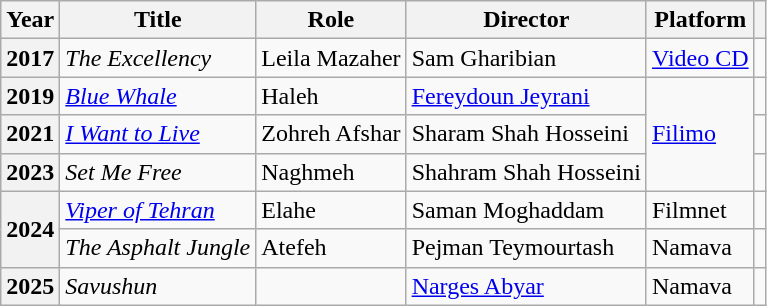<table class="wikitable plainrowheaders sortable"  style=font-size:100%>
<tr>
<th scope="col">Year</th>
<th scope="col">Title</th>
<th scope="col">Role</th>
<th scope="col">Director</th>
<th scope="col" class="unsortable">Platform</th>
<th scope="col" class="unsortable"></th>
</tr>
<tr>
<th scope=row>2017</th>
<td><em>The Excellency</em></td>
<td>Leila Mazaher</td>
<td>Sam Gharibian</td>
<td><a href='#'>Video CD</a></td>
<td></td>
</tr>
<tr>
<th scope=row>2019</th>
<td><em><a href='#'>Blue Whale</a></em></td>
<td>Haleh</td>
<td><a href='#'>Fereydoun Jeyrani</a></td>
<td rowspan="3"><a href='#'>Filimo</a></td>
<td></td>
</tr>
<tr>
<th scope=row>2021</th>
<td><em><a href='#'>I Want to Live</a></em></td>
<td>Zohreh Afshar</td>
<td>Sharam Shah Hosseini</td>
<td></td>
</tr>
<tr>
<th scope=row>2023</th>
<td><em>Set Me Free</em></td>
<td>Naghmeh</td>
<td>Shahram Shah Hosseini</td>
<td></td>
</tr>
<tr>
<th rowspan="2" scope="row">2024</th>
<td><em><a href='#'>Viper of Tehran</a></em></td>
<td>Elahe</td>
<td>Saman Moghaddam</td>
<td>Filmnet</td>
<td></td>
</tr>
<tr>
<td><em>The Asphalt Jungle</em></td>
<td>Atefeh</td>
<td>Pejman Teymourtash</td>
<td>Namava</td>
<td></td>
</tr>
<tr>
<th scope="row">2025</th>
<td><em>Savushun</em></td>
<td></td>
<td><a href='#'>Narges Abyar</a></td>
<td>Namava</td>
<td></td>
</tr>
</table>
